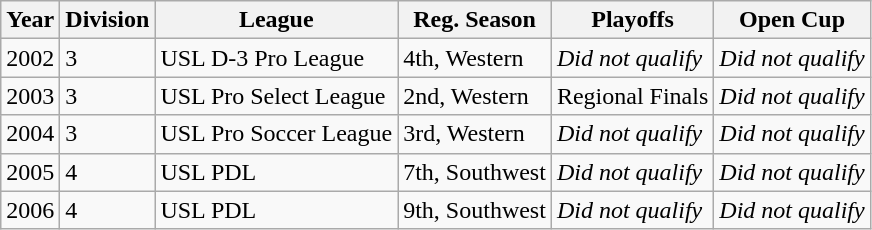<table class="wikitable">
<tr>
<th>Year</th>
<th>Division</th>
<th>League</th>
<th>Reg. Season</th>
<th>Playoffs</th>
<th>Open Cup</th>
</tr>
<tr>
<td>2002</td>
<td>3</td>
<td>USL D-3 Pro League</td>
<td>4th, Western</td>
<td><em>Did not qualify</em></td>
<td><em>Did not qualify</em></td>
</tr>
<tr>
<td>2003</td>
<td>3</td>
<td>USL Pro Select League</td>
<td>2nd, Western</td>
<td>Regional Finals</td>
<td><em>Did not qualify</em></td>
</tr>
<tr>
<td>2004</td>
<td>3</td>
<td>USL Pro Soccer League</td>
<td>3rd, Western</td>
<td><em>Did not qualify</em></td>
<td><em>Did not qualify</em></td>
</tr>
<tr>
<td>2005</td>
<td>4</td>
<td>USL PDL</td>
<td>7th, Southwest</td>
<td><em>Did not qualify</em></td>
<td><em>Did not qualify</em></td>
</tr>
<tr>
<td>2006</td>
<td>4</td>
<td>USL PDL</td>
<td>9th, Southwest</td>
<td><em>Did not qualify</em></td>
<td><em>Did not qualify</em></td>
</tr>
</table>
